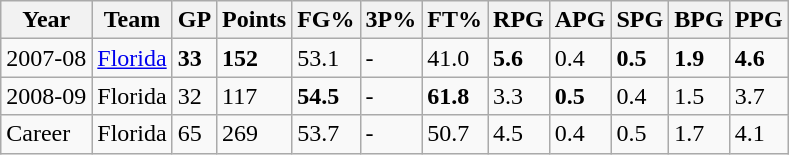<table class="wikitable">
<tr>
<th>Year</th>
<th>Team</th>
<th>GP</th>
<th>Points</th>
<th>FG%</th>
<th>3P%</th>
<th>FT%</th>
<th>RPG</th>
<th>APG</th>
<th>SPG</th>
<th>BPG</th>
<th>PPG</th>
</tr>
<tr>
<td>2007-08</td>
<td><a href='#'>Florida</a></td>
<td><strong>33</strong></td>
<td><strong>152</strong></td>
<td>53.1</td>
<td>-</td>
<td>41.0</td>
<td><strong>5.6</strong></td>
<td>0.4</td>
<td><strong>0.5</strong></td>
<td><strong>1.9</strong></td>
<td><strong>4.6</strong></td>
</tr>
<tr>
<td>2008-09</td>
<td>Florida</td>
<td>32</td>
<td>117</td>
<td><strong>54.5</strong></td>
<td>-</td>
<td><strong>61.8</strong></td>
<td>3.3</td>
<td><strong>0.5</strong></td>
<td>0.4</td>
<td>1.5</td>
<td>3.7</td>
</tr>
<tr>
<td>Career</td>
<td>Florida</td>
<td>65</td>
<td>269</td>
<td>53.7</td>
<td>-</td>
<td>50.7</td>
<td>4.5</td>
<td>0.4</td>
<td>0.5</td>
<td>1.7</td>
<td>4.1</td>
</tr>
</table>
